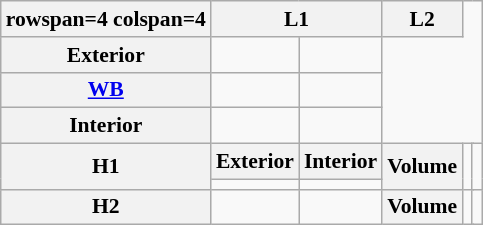<table class="wikitable" style="font-size:90%;text-align:center;">
<tr>
<th>rowspan=4 colspan=4 </th>
<th colspan=2>L1</th>
<th>L2</th>
</tr>
<tr>
<th>Exterior</th>
<td></td>
<td></td>
</tr>
<tr>
<th><a href='#'>WB</a></th>
<td></td>
<td></td>
</tr>
<tr>
<th>Interior</th>
<td></td>
<td></td>
</tr>
<tr>
<th rowspan=2>H1</th>
<th>Exterior</th>
<th>Interior</th>
<th rowspan=2>Volume</th>
<td colspan=2 rowspan=2></td>
<td rowspan=2></td>
</tr>
<tr>
<td></td>
<td></td>
</tr>
<tr>
<th>H2</th>
<td></td>
<td></td>
<th>Volume</th>
<td colspan=2></td>
<td></td>
</tr>
</table>
